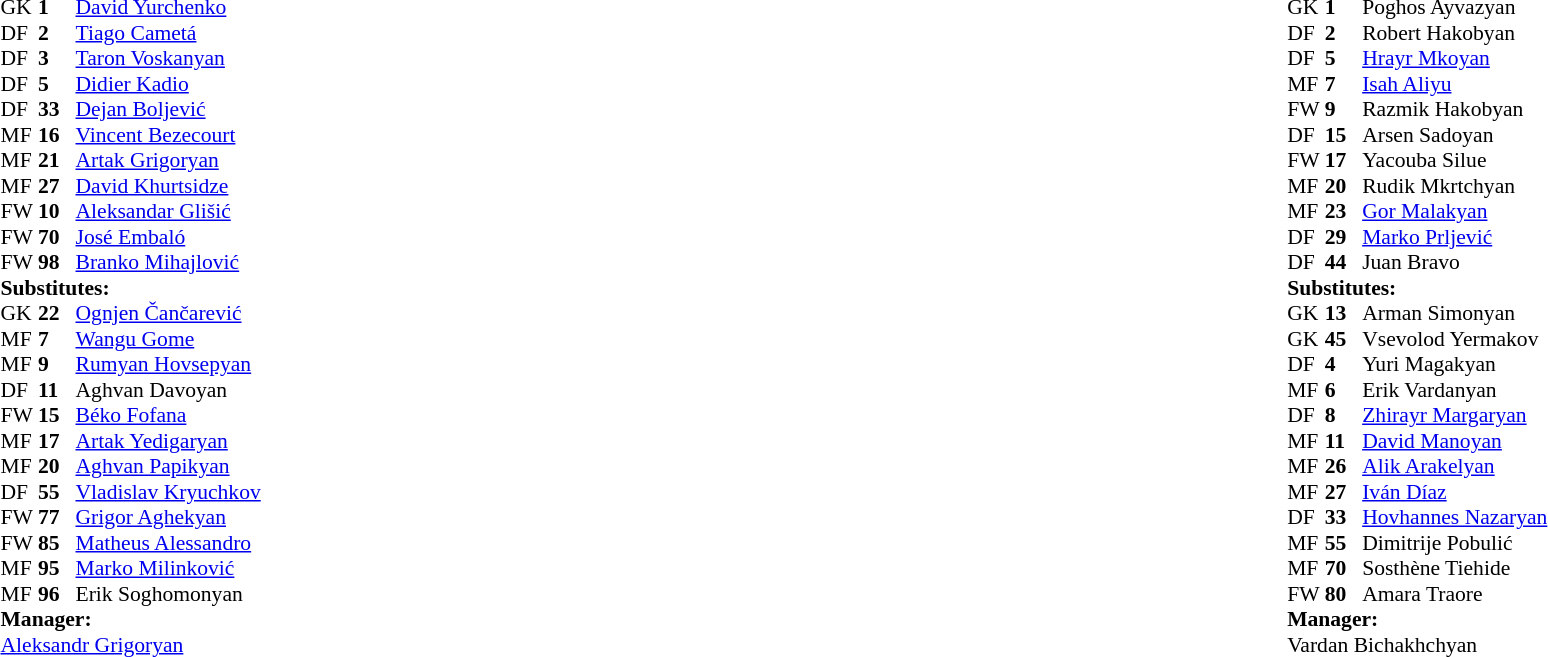<table width="100%">
<tr>
<td valign="top" width="50%"><br><table style="font-size: 90%" cellspacing="0" cellpadding="0">
<tr>
<td colspan=4></td>
</tr>
<tr>
<th width="25"></th>
<th width="25"></th>
</tr>
<tr>
<td>GK</td>
<td><strong>1 </strong></td>
<td> <a href='#'>David Yurchenko</a></td>
<td></td>
</tr>
<tr>
<td>DF</td>
<td><strong>2 </strong></td>
<td> <a href='#'>Tiago Cametá</a></td>
</tr>
<tr>
<td>DF</td>
<td><strong>3 </strong></td>
<td> <a href='#'>Taron Voskanyan</a></td>
</tr>
<tr>
<td>DF</td>
<td><strong>5 </strong></td>
<td> <a href='#'>Didier Kadio</a></td>
</tr>
<tr>
<td>DF</td>
<td><strong>33</strong></td>
<td> <a href='#'>Dejan Boljević</a></td>
<td></td>
</tr>
<tr>
<td>MF</td>
<td><strong>16</strong></td>
<td> <a href='#'>Vincent Bezecourt</a></td>
<td></td>
<td></td>
</tr>
<tr>
<td>MF</td>
<td><strong>21</strong></td>
<td> <a href='#'>Artak Grigoryan</a></td>
</tr>
<tr>
<td>MF</td>
<td><strong>27</strong></td>
<td> <a href='#'>David Khurtsidze</a></td>
<td></td>
<td></td>
</tr>
<tr>
<td>FW</td>
<td><strong>10</strong></td>
<td> <a href='#'>Aleksandar Glišić</a></td>
<td></td>
<td></td>
</tr>
<tr>
<td>FW</td>
<td><strong>70</strong></td>
<td> <a href='#'>José Embaló</a></td>
<td></td>
<td></td>
</tr>
<tr>
<td>FW</td>
<td><strong>98</strong></td>
<td> <a href='#'>Branko Mihajlović</a></td>
<td></td>
<td></td>
</tr>
<tr>
<td colspan=3><strong>Substitutes:</strong></td>
</tr>
<tr>
<td>GK</td>
<td><strong>22</strong></td>
<td> <a href='#'>Ognjen Čančarević</a></td>
</tr>
<tr>
<td>MF</td>
<td><strong>7 </strong></td>
<td> <a href='#'>Wangu Gome</a></td>
<td></td>
<td></td>
</tr>
<tr>
<td>MF</td>
<td><strong>9 </strong></td>
<td> <a href='#'>Rumyan Hovsepyan</a></td>
</tr>
<tr>
<td>DF</td>
<td><strong>11</strong></td>
<td> Aghvan Davoyan</td>
</tr>
<tr>
<td>FW</td>
<td><strong>15</strong></td>
<td> <a href='#'>Béko Fofana</a></td>
<td></td>
<td></td>
</tr>
<tr>
<td>MF</td>
<td><strong>17</strong></td>
<td> <a href='#'>Artak Yedigaryan</a></td>
</tr>
<tr>
<td>MF</td>
<td><strong>20</strong></td>
<td> <a href='#'>Aghvan Papikyan</a></td>
</tr>
<tr>
<td>DF</td>
<td><strong>55</strong></td>
<td> <a href='#'>Vladislav Kryuchkov</a></td>
<td></td>
<td></td>
</tr>
<tr>
<td>FW</td>
<td><strong>77</strong></td>
<td> <a href='#'>Grigor Aghekyan</a></td>
</tr>
<tr>
<td>FW</td>
<td><strong>85</strong></td>
<td> <a href='#'>Matheus Alessandro</a></td>
<td></td>
<td></td>
</tr>
<tr>
<td>MF</td>
<td><strong>95</strong></td>
<td> <a href='#'>Marko Milinković</a></td>
<td></td>
<td></td>
</tr>
<tr>
<td>MF</td>
<td><strong>96</strong></td>
<td> Erik Soghomonyan</td>
</tr>
<tr>
<td colspan=3><strong>Manager:</strong></td>
</tr>
<tr>
<td colspan=3> <a href='#'>Aleksandr Grigoryan</a></td>
</tr>
</table>
</td>
<td valign="top" width="50%"><br><table style="font-size: 90%" cellspacing="0" cellpadding="0" align="center">
<tr>
<td colspan=4></td>
</tr>
<tr>
<th width=25></th>
<th width=25></th>
</tr>
<tr>
<td>GK</td>
<td><strong>1 </strong></td>
<td> Poghos Ayvazyan</td>
</tr>
<tr>
<td>DF</td>
<td><strong>2 </strong></td>
<td> Robert Hakobyan</td>
</tr>
<tr>
<td>DF</td>
<td><strong>5 </strong></td>
<td> <a href='#'>Hrayr Mkoyan</a></td>
<td></td>
</tr>
<tr>
<td>MF</td>
<td><strong>7 </strong></td>
<td> <a href='#'>Isah Aliyu</a></td>
<td></td>
<td></td>
</tr>
<tr>
<td>FW</td>
<td><strong>9 </strong></td>
<td> Razmik Hakobyan</td>
<td></td>
<td></td>
</tr>
<tr>
<td>DF</td>
<td><strong>15</strong></td>
<td> Arsen Sadoyan</td>
<td></td>
<td></td>
</tr>
<tr>
<td>FW</td>
<td><strong>17</strong></td>
<td> Yacouba Silue</td>
</tr>
<tr>
<td>MF</td>
<td><strong>20</strong></td>
<td> Rudik Mkrtchyan</td>
<td></td>
<td></td>
</tr>
<tr>
<td>MF</td>
<td><strong>23</strong></td>
<td> <a href='#'>Gor Malakyan</a></td>
<td></td>
<td></td>
</tr>
<tr>
<td>DF</td>
<td><strong>29</strong></td>
<td> <a href='#'>Marko Prljević</a></td>
</tr>
<tr>
<td>DF</td>
<td><strong>44</strong></td>
<td> Juan Bravo</td>
</tr>
<tr>
<td colspan=3><strong>Substitutes:</strong></td>
</tr>
<tr>
<td>GK</td>
<td><strong>13</strong></td>
<td> Arman Simonyan</td>
</tr>
<tr>
<td>GK</td>
<td><strong>45</strong></td>
<td> Vsevolod Yermakov</td>
</tr>
<tr>
<td>DF</td>
<td><strong>4 </strong></td>
<td> Yuri Magakyan</td>
</tr>
<tr>
<td>MF</td>
<td><strong>6 </strong></td>
<td> Erik Vardanyan</td>
</tr>
<tr>
<td>DF</td>
<td><strong>8 </strong></td>
<td> <a href='#'>Zhirayr Margaryan</a></td>
<td></td>
<td></td>
</tr>
<tr>
<td>MF</td>
<td><strong>11</strong></td>
<td> <a href='#'>David Manoyan</a></td>
<td></td>
<td></td>
</tr>
<tr>
<td>MF</td>
<td><strong>26</strong></td>
<td> <a href='#'>Alik Arakelyan</a></td>
<td></td>
<td></td>
</tr>
<tr>
<td>MF</td>
<td><strong>27</strong></td>
<td> <a href='#'>Iván Díaz</a></td>
<td></td>
<td></td>
</tr>
<tr>
<td>DF</td>
<td><strong>33</strong></td>
<td> <a href='#'>Hovhannes Nazaryan</a></td>
</tr>
<tr>
<td>MF</td>
<td><strong>55</strong></td>
<td> Dimitrije Pobulić</td>
<td></td>
<td></td>
</tr>
<tr>
<td>MF</td>
<td><strong>70</strong></td>
<td> Sosthène Tiehide</td>
</tr>
<tr>
<td>FW</td>
<td><strong>80</strong></td>
<td> Amara Traore</td>
</tr>
<tr>
<td colspan=3><strong>Manager:</strong></td>
</tr>
<tr>
<td colspan=3> Vardan Bichakhchyan</td>
</tr>
</table>
</td>
</tr>
</table>
